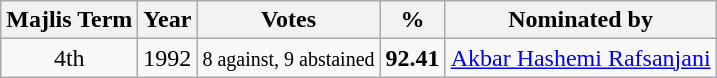<table class="wikitable" style="text-align:center;">
<tr>
<th>Majlis Term</th>
<th>Year</th>
<th>Votes</th>
<th>%</th>
<th>Nominated by</th>
</tr>
<tr>
<td>4th</td>
<td>1992</td>
<td> <small>8 against, 9 abstained</small></td>
<td><strong>92.41</strong></td>
<td><a href='#'>Akbar Hashemi Rafsanjani</a></td>
</tr>
</table>
